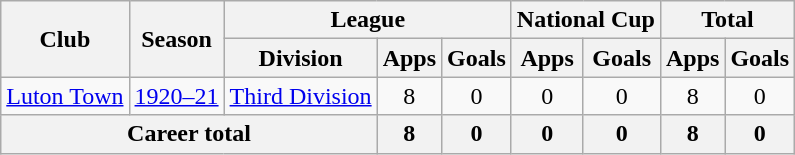<table class="wikitable" style="text-align:center">
<tr>
<th rowspan="2">Club</th>
<th rowspan="2">Season</th>
<th colspan="3">League</th>
<th colspan="2">National Cup</th>
<th colspan="2">Total</th>
</tr>
<tr>
<th>Division</th>
<th>Apps</th>
<th>Goals</th>
<th>Apps</th>
<th>Goals</th>
<th>Apps</th>
<th>Goals</th>
</tr>
<tr>
<td><a href='#'>Luton Town</a></td>
<td><a href='#'>1920–21</a></td>
<td><a href='#'>Third Division</a></td>
<td>8</td>
<td>0</td>
<td>0</td>
<td>0</td>
<td>8</td>
<td>0</td>
</tr>
<tr>
<th colspan="3">Career total</th>
<th>8</th>
<th>0</th>
<th>0</th>
<th>0</th>
<th>8</th>
<th>0</th>
</tr>
</table>
